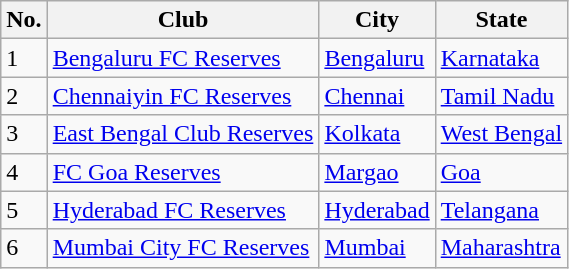<table class="wikitable sortable">
<tr>
<th>No.</th>
<th>Club</th>
<th>City</th>
<th>State</th>
</tr>
<tr>
<td>1</td>
<td><a href='#'>Bengaluru FC Reserves</a></td>
<td><a href='#'>Bengaluru</a></td>
<td><a href='#'>Karnataka</a></td>
</tr>
<tr>
<td>2</td>
<td><a href='#'>Chennaiyin FC Reserves</a></td>
<td><a href='#'>Chennai</a></td>
<td><a href='#'>Tamil Nadu</a></td>
</tr>
<tr>
<td>3</td>
<td><a href='#'>East Bengal Club Reserves</a></td>
<td><a href='#'>Kolkata</a></td>
<td><a href='#'>West Bengal</a></td>
</tr>
<tr>
<td>4</td>
<td><a href='#'>FC Goa Reserves</a></td>
<td><a href='#'>Margao</a></td>
<td><a href='#'>Goa</a></td>
</tr>
<tr>
<td>5</td>
<td><a href='#'>Hyderabad FC Reserves</a></td>
<td><a href='#'>Hyderabad</a></td>
<td><a href='#'>Telangana</a></td>
</tr>
<tr>
<td>6</td>
<td><a href='#'>Mumbai City FC Reserves</a></td>
<td><a href='#'>Mumbai</a></td>
<td><a href='#'>Maharashtra</a></td>
</tr>
</table>
